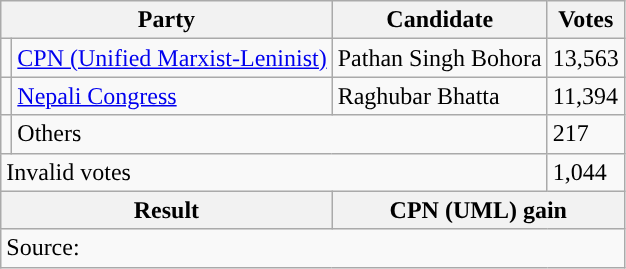<table class="wikitable">
<tr>
<th colspan="2">Party</th>
<th>Candidate</th>
<th>Votes</th>
</tr>
<tr>
<td style="background-color:"></td>
<td><a href='#'>CPN (Unified Marxist-Leninist)</a></td>
<td>Pathan Singh Bohora</td>
<td>13,563</td>
</tr>
<tr>
<td style="background-color:"></td>
<td><a href='#'>Nepali Congress</a></td>
<td>Raghubar Bhatta</td>
<td>11,394</td>
</tr>
<tr>
<td></td>
<td colspan="2">Others</td>
<td>217</td>
</tr>
<tr>
<td colspan="3">Invalid votes</td>
<td>1,044</td>
</tr>
<tr>
<th colspan="2">Result</th>
<th colspan="2">CPN (UML) gain</th>
</tr>
<tr>
<td colspan="4">Source: </td>
</tr>
</table>
